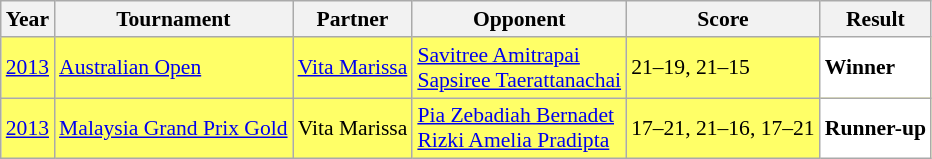<table class="sortable wikitable" style="font-size: 90%;">
<tr>
<th>Year</th>
<th>Tournament</th>
<th>Partner</th>
<th>Opponent</th>
<th>Score</th>
<th>Result</th>
</tr>
<tr style="background:#FFFF67">
<td align="center"><a href='#'>2013</a></td>
<td align="left"><a href='#'>Australian Open</a></td>
<td align="left"> <a href='#'>Vita Marissa</a></td>
<td align="left"> <a href='#'>Savitree Amitrapai</a> <br>  <a href='#'>Sapsiree Taerattanachai</a></td>
<td align="left">21–19, 21–15</td>
<td style="text-align: left; background:white"> <strong>Winner</strong></td>
</tr>
<tr style="background:#FFFF67">
<td align="center"><a href='#'>2013</a></td>
<td align="left"><a href='#'>Malaysia Grand Prix Gold</a></td>
<td align="left"> Vita Marissa</td>
<td align="left"> <a href='#'>Pia Zebadiah Bernadet</a> <br>  <a href='#'>Rizki Amelia Pradipta</a></td>
<td align="left">17–21, 21–16, 17–21</td>
<td style="text-align: left; background:white"> <strong>Runner-up</strong></td>
</tr>
</table>
